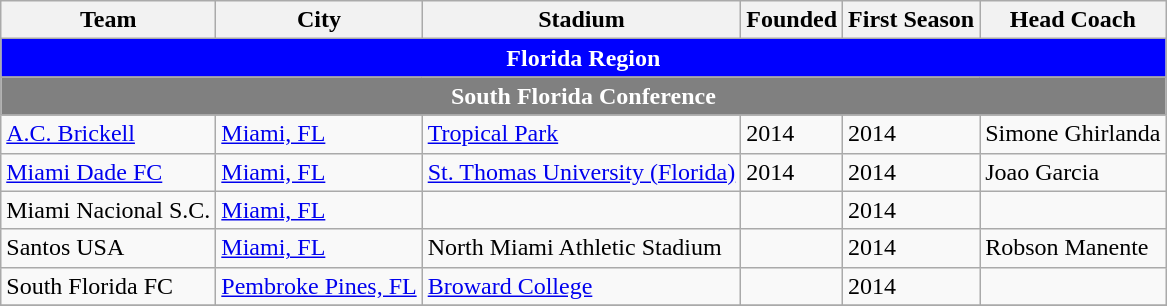<table class="wikitable">
<tr>
<th>Team</th>
<th>City</th>
<th>Stadium</th>
<th>Founded</th>
<th>First Season</th>
<th>Head Coach</th>
</tr>
<tr>
<th style="background:blue;color:white;" colspan=6>Florida Region</th>
</tr>
<tr>
<th style="background:gray;color:white;" colspan=6>South Florida Conference</th>
</tr>
<tr>
<td><a href='#'>A.C. Brickell</a></td>
<td><a href='#'>Miami, FL</a></td>
<td><a href='#'>Tropical Park</a></td>
<td>2014</td>
<td>2014</td>
<td> Simone Ghirlanda</td>
</tr>
<tr>
<td><a href='#'>Miami Dade FC</a></td>
<td><a href='#'>Miami, FL</a></td>
<td><a href='#'>St. Thomas University (Florida)</a></td>
<td>2014</td>
<td>2014</td>
<td> Joao Garcia</td>
</tr>
<tr>
<td>Miami Nacional S.C.</td>
<td><a href='#'>Miami, FL</a></td>
<td></td>
<td></td>
<td>2014</td>
<td></td>
</tr>
<tr>
<td>Santos USA</td>
<td><a href='#'>Miami, FL</a></td>
<td>North  Miami Athletic Stadium</td>
<td></td>
<td>2014</td>
<td> Robson Manente</td>
</tr>
<tr>
<td>South Florida FC</td>
<td><a href='#'>Pembroke Pines, FL</a></td>
<td><a href='#'>Broward College</a></td>
<td></td>
<td>2014</td>
<td></td>
</tr>
<tr>
</tr>
</table>
